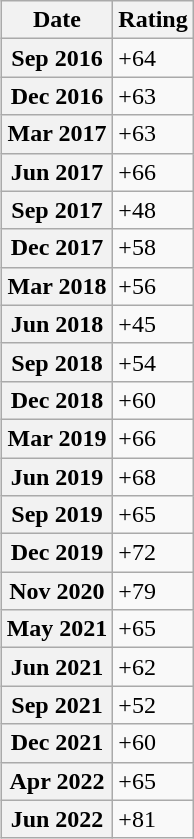<table class="wikitable sortable plainrowheaders" align="right" style="margin:auto 1em;">
<tr>
<th scope="col" class="unsortable">Date</th>
<th scope="col">Rating</th>
</tr>
<tr>
<th scope="row">Sep 2016</th>
<td>+64</td>
</tr>
<tr>
<th scope="row">Dec 2016</th>
<td>+63</td>
</tr>
<tr>
<th scope="row">Mar 2017</th>
<td>+63</td>
</tr>
<tr>
<th scope="row">Jun 2017</th>
<td>+66</td>
</tr>
<tr>
<th scope="row">Sep 2017</th>
<td>+48</td>
</tr>
<tr>
<th scope="row">Dec 2017</th>
<td>+58</td>
</tr>
<tr>
<th scope="row">Mar 2018</th>
<td>+56</td>
</tr>
<tr>
<th scope="row">Jun 2018</th>
<td>+45</td>
</tr>
<tr>
<th scope="row">Sep 2018</th>
<td>+54</td>
</tr>
<tr>
<th scope="row">Dec 2018</th>
<td>+60</td>
</tr>
<tr>
<th scope="row">Mar 2019</th>
<td>+66</td>
</tr>
<tr>
<th scope="row">Jun 2019</th>
<td>+68</td>
</tr>
<tr>
<th scope="row">Sep 2019</th>
<td>+65</td>
</tr>
<tr>
<th scope="row">Dec 2019</th>
<td>+72</td>
</tr>
<tr>
<th scope="row">Nov 2020</th>
<td>+79</td>
</tr>
<tr>
<th scope="row">May 2021</th>
<td>+65</td>
</tr>
<tr>
<th scope="row">Jun 2021</th>
<td>+62</td>
</tr>
<tr>
<th scope="row">Sep 2021</th>
<td>+52</td>
</tr>
<tr>
<th scope="row">Dec 2021</th>
<td>+60</td>
</tr>
<tr>
<th scope="row">Apr 2022</th>
<td>+65</td>
</tr>
<tr>
<th scope="row">Jun 2022</th>
<td>+81<br></td>
</tr>
</table>
